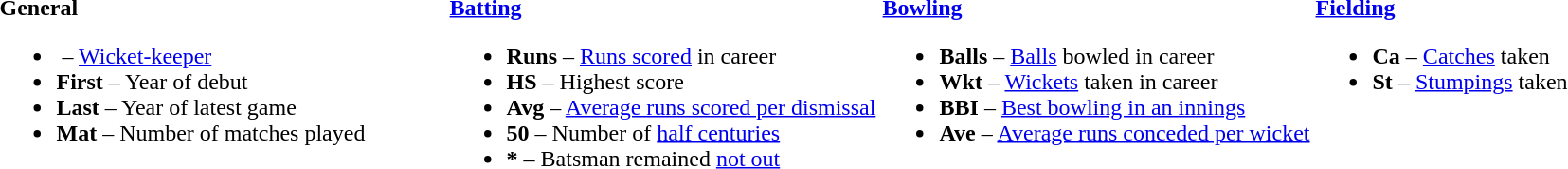<table>
<tr>
<td valign="top" style="width:26%"><br><strong>General</strong><ul><li> – <a href='#'>Wicket-keeper</a></li><li><strong>First</strong> – Year of debut</li><li><strong>Last</strong> – Year of latest game</li><li><strong>Mat</strong> – Number of matches played</li></ul></td>
<td valign="top" style="width:25%"><br><strong><a href='#'>Batting</a></strong><ul><li><strong>Runs</strong> – <a href='#'>Runs scored</a> in career</li><li><strong>HS</strong> – Highest score</li><li><strong>Avg</strong> – <a href='#'>Average runs scored per dismissal</a></li><li><strong>50</strong> – Number of <a href='#'>half centuries</a></li><li><strong>*</strong> – Batsman remained <a href='#'>not out</a></li></ul></td>
<td valign="top" style="width:25%"><br><strong><a href='#'>Bowling</a></strong><ul><li><strong>Balls</strong> – <a href='#'>Balls</a> bowled in career</li><li><strong>Wkt</strong> – <a href='#'>Wickets</a> taken in career</li><li><strong>BBI</strong> – <a href='#'>Best bowling in an innings</a></li><li><strong>Ave</strong> – <a href='#'>Average runs conceded per wicket</a></li></ul></td>
<td valign="top" style="width:24%"><br><strong><a href='#'>Fielding</a></strong><ul><li><strong>Ca</strong> – <a href='#'>Catches</a> taken</li><li><strong>St</strong> – <a href='#'>Stumpings</a> taken</li></ul></td>
</tr>
</table>
